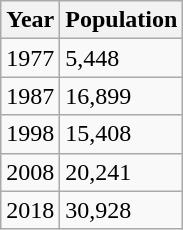<table class="wikitable">
<tr>
<th>Year</th>
<th>Population</th>
</tr>
<tr>
<td>1977</td>
<td>5,448</td>
</tr>
<tr>
<td>1987</td>
<td>16,899</td>
</tr>
<tr>
<td>1998</td>
<td>15,408</td>
</tr>
<tr>
<td>2008</td>
<td>20,241</td>
</tr>
<tr>
<td>2018</td>
<td>30,928</td>
</tr>
</table>
